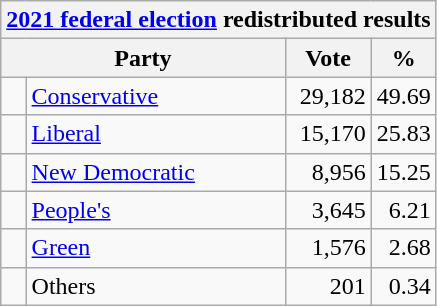<table class="wikitable">
<tr>
<th colspan="4"><a href='#'>2021 federal election</a> redistributed results</th>
</tr>
<tr>
<th bgcolor="#DDDDFF" width="130px" colspan="2">Party</th>
<th bgcolor="#DDDDFF" width="50px">Vote</th>
<th bgcolor="#DDDDFF" width="30px">%</th>
</tr>
<tr>
<td> </td>
<td><a href='#'>Conservative</a></td>
<td align=right>29,182</td>
<td align=right>49.69</td>
</tr>
<tr>
<td> </td>
<td><a href='#'>Liberal</a></td>
<td align=right>15,170</td>
<td align=right>25.83</td>
</tr>
<tr>
<td> </td>
<td><a href='#'>New Democratic</a></td>
<td align=right>8,956</td>
<td align=right>15.25</td>
</tr>
<tr>
<td> </td>
<td><a href='#'>People's</a></td>
<td align=right>3,645</td>
<td align=right>6.21</td>
</tr>
<tr>
<td> </td>
<td><a href='#'>Green</a></td>
<td align=right>1,576</td>
<td align=right>2.68</td>
</tr>
<tr>
<td> </td>
<td>Others</td>
<td align=right>201</td>
<td align=right>0.34</td>
</tr>
</table>
